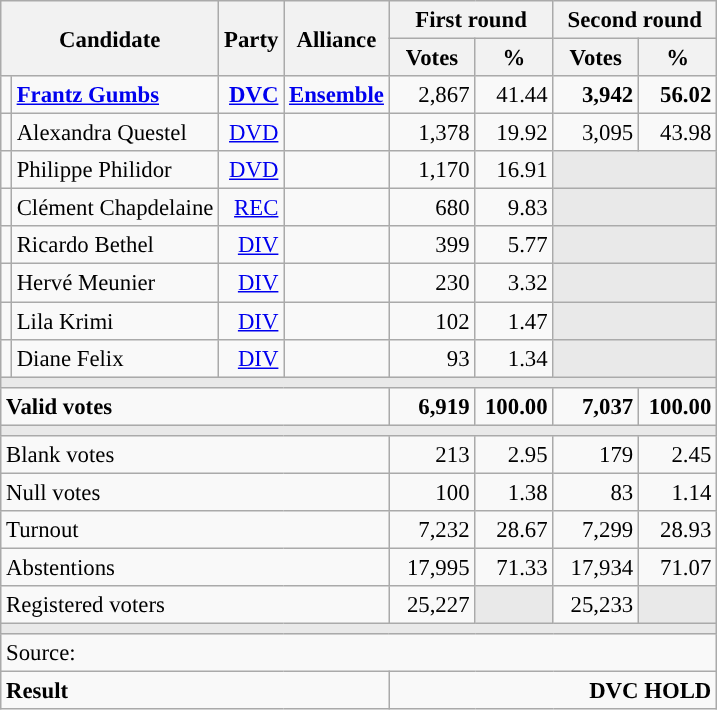<table class="wikitable" style="text-align:right;font-size:95%;">
<tr>
<th colspan="2" rowspan="2">Candidate</th>
<th colspan="1" rowspan="2">Party</th>
<th colspan="1" rowspan="2">Alliance</th>
<th colspan="2">First round</th>
<th colspan="2">Second round</th>
</tr>
<tr>
<th style="width:50px;">Votes</th>
<th style="width:45px;">%</th>
<th style="width:50px;">Votes</th>
<th style="width:45px;">%</th>
</tr>
<tr>
<td style="color:inherit;background:"></td>
<td style="text-align:left;"><strong><a href='#'>Frantz Gumbs</a></strong></td>
<td><a href='#'><strong>DVC</strong></a></td>
<td><a href='#'><strong>Ensemble</strong></a></td>
<td>2,867</td>
<td>41.44</td>
<td><strong>3,942</strong></td>
<td><strong>56.02</strong></td>
</tr>
<tr>
<td style="color:inherit;background:"></td>
<td style="text-align:left;">Alexandra Questel</td>
<td><a href='#'>DVD</a></td>
<td></td>
<td>1,378</td>
<td>19.92</td>
<td>3,095</td>
<td>43.98</td>
</tr>
<tr>
<td style="color:inherit;background:"></td>
<td style="text-align:left;">Philippe Philidor</td>
<td><a href='#'>DVD</a></td>
<td></td>
<td>1,170</td>
<td>16.91</td>
<td colspan="2" rowspan="1" style="background:#E9E9E9;"></td>
</tr>
<tr>
<td style="color:inherit;background:"></td>
<td style="text-align:left;">Clément Chapdelaine</td>
<td><a href='#'>REC</a></td>
<td></td>
<td>680</td>
<td>9.83</td>
<td colspan="2" rowspan="1" style="background:#E9E9E9;"></td>
</tr>
<tr>
<td style="color:inherit;background:"></td>
<td style="text-align:left;">Ricardo Bethel</td>
<td><a href='#'>DIV</a></td>
<td></td>
<td>399</td>
<td>5.77</td>
<td colspan="2" rowspan="1" style="background:#E9E9E9;"></td>
</tr>
<tr>
<td style="color:inherit;background:"></td>
<td style="text-align:left;">Hervé Meunier</td>
<td><a href='#'>DIV</a></td>
<td></td>
<td>230</td>
<td>3.32</td>
<td colspan="2" rowspan="1" style="background:#E9E9E9;"></td>
</tr>
<tr>
<td style="color:inherit;background:"></td>
<td style="text-align:left;">Lila Krimi</td>
<td><a href='#'>DIV</a></td>
<td></td>
<td>102</td>
<td>1.47</td>
<td colspan="2" rowspan="1" style="background:#E9E9E9;"></td>
</tr>
<tr>
<td style="color:inherit;background:"></td>
<td style="text-align:left;">Diane Felix</td>
<td><a href='#'>DIV</a></td>
<td></td>
<td>93</td>
<td>1.34</td>
<td colspan="2" rowspan="1" style="background:#E9E9E9;"></td>
</tr>
<tr>
<td colspan="8" style="background:#E9E9E9;"></td>
</tr>
<tr style="font-weight:bold;">
<td colspan="4" style="text-align:left;">Valid votes</td>
<td>6,919</td>
<td>100.00</td>
<td>7,037</td>
<td>100.00</td>
</tr>
<tr>
<td colspan="8" style="background:#E9E9E9;"></td>
</tr>
<tr>
<td colspan="4" style="text-align:left;">Blank votes</td>
<td>213</td>
<td>2.95</td>
<td>179</td>
<td>2.45</td>
</tr>
<tr>
<td colspan="4" style="text-align:left;">Null votes</td>
<td>100</td>
<td>1.38</td>
<td>83</td>
<td>1.14</td>
</tr>
<tr>
<td colspan="4" style="text-align:left;">Turnout</td>
<td>7,232</td>
<td>28.67</td>
<td>7,299</td>
<td>28.93</td>
</tr>
<tr>
<td colspan="4" style="text-align:left;">Abstentions</td>
<td>17,995</td>
<td>71.33</td>
<td>17,934</td>
<td>71.07</td>
</tr>
<tr>
<td colspan="4" style="text-align:left;">Registered voters</td>
<td>25,227</td>
<td style="background:#E9E9E9;"></td>
<td>25,233</td>
<td style="background:#E9E9E9;"></td>
</tr>
<tr>
<td colspan="8" style="background:#E9E9E9;"></td>
</tr>
<tr>
<td colspan="8" style="text-align:left;">Source: </td>
</tr>
<tr style="font-weight:bold">
<td colspan="4" style="text-align:left;">Result</td>
<td colspan="4" style="background-color:">DVC HOLD</td>
</tr>
</table>
